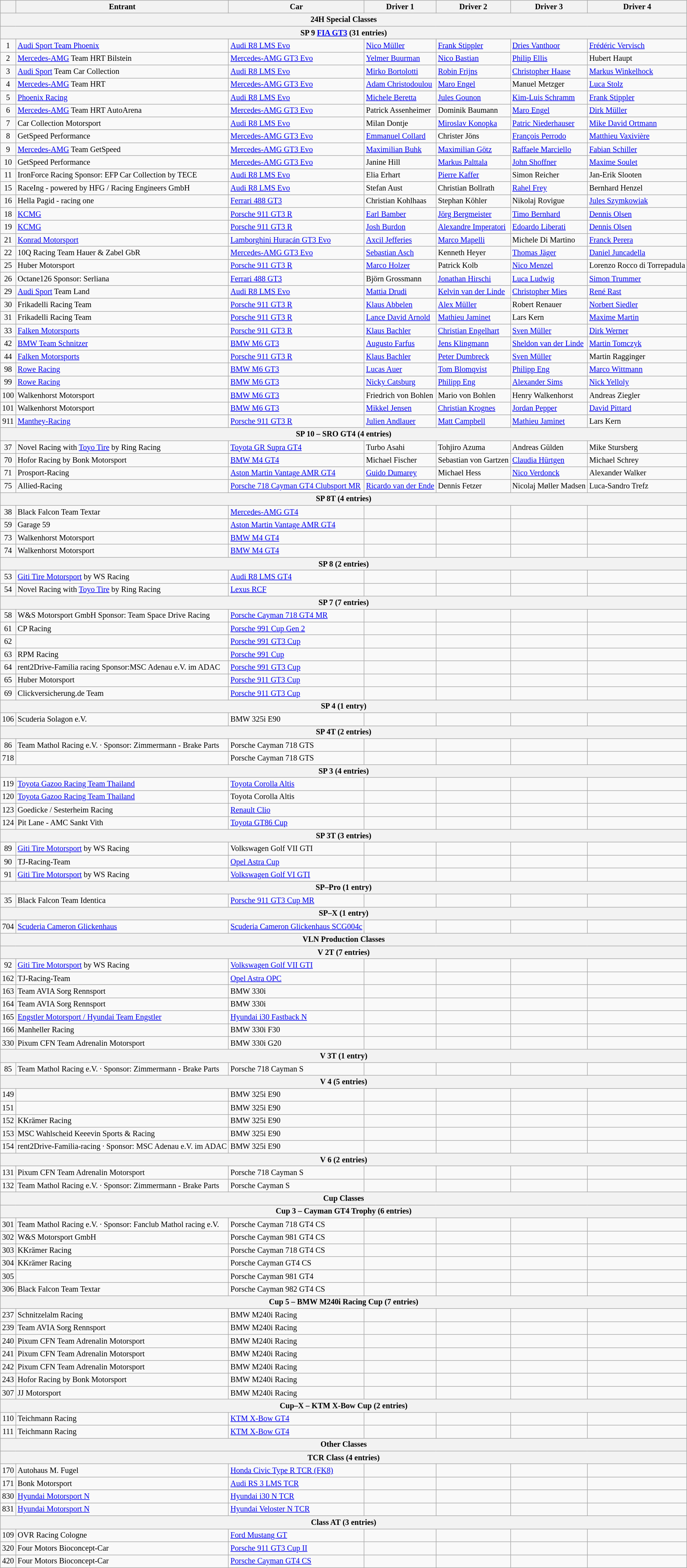<table class="wikitable" style="font-size: 85%">
<tr>
<th></th>
<th>Entrant</th>
<th>Car</th>
<th>Driver 1</th>
<th>Driver 2</th>
<th>Driver 3</th>
<th>Driver 4</th>
</tr>
<tr>
<th colspan=7>24H Special Classes</th>
</tr>
<tr>
<th colspan=7>SP 9 <a href='#'>FIA GT3</a> (31 entries)</th>
</tr>
<tr>
<td align=center>1</td>
<td> <a href='#'>Audi Sport Team Phoenix</a></td>
<td><a href='#'>Audi R8 LMS Evo</a></td>
<td> <a href='#'>Nico Müller</a></td>
<td> <a href='#'>Frank Stippler</a></td>
<td> <a href='#'>Dries Vanthoor</a></td>
<td> <a href='#'>Frédéric Vervisch</a></td>
</tr>
<tr>
<td align=center>2</td>
<td> <a href='#'>Mercedes-AMG</a> Team HRT Bilstein</td>
<td><a href='#'>Mercedes-AMG GT3 Evo</a></td>
<td> <a href='#'>Yelmer Buurman</a></td>
<td> <a href='#'>Nico Bastian</a></td>
<td> <a href='#'>Philip Ellis</a></td>
<td> Hubert Haupt</td>
</tr>
<tr>
<td align=center>3</td>
<td> <a href='#'>Audi Sport</a> Team Car Collection</td>
<td><a href='#'>Audi R8 LMS Evo</a></td>
<td> <a href='#'>Mirko Bortolotti</a></td>
<td> <a href='#'>Robin Frijns</a> </td>
<td> <a href='#'>Christopher Haase</a></td>
<td> <a href='#'>Markus Winkelhock</a></td>
</tr>
<tr>
<td align=center>4</td>
<td> <a href='#'>Mercedes-AMG</a> Team HRT</td>
<td><a href='#'>Mercedes-AMG GT3 Evo</a></td>
<td> <a href='#'>Adam Christodoulou</a></td>
<td> <a href='#'>Maro Engel</a></td>
<td> Manuel Metzger</td>
<td> <a href='#'>Luca Stolz</a></td>
</tr>
<tr>
<td align=center>5</td>
<td> <a href='#'>Phoenix Racing</a></td>
<td><a href='#'>Audi R8 LMS Evo</a></td>
<td> <a href='#'>Michele Beretta</a></td>
<td> <a href='#'>Jules Gounon</a></td>
<td> <a href='#'>Kim-Luis Schramm</a></td>
<td> <a href='#'>Frank Stippler</a></td>
</tr>
<tr>
<td align=center>6</td>
<td> <a href='#'>Mercedes-AMG</a> Team HRT AutoArena</td>
<td><a href='#'>Mercedes-AMG GT3 Evo</a></td>
<td> Patrick Assenheimer</td>
<td> Dominik Baumann</td>
<td> <a href='#'>Maro Engel</a></td>
<td> <a href='#'>Dirk Müller</a></td>
</tr>
<tr>
<td align=center>7</td>
<td> Car Collection Motorsport</td>
<td><a href='#'>Audi R8 LMS Evo</a></td>
<td> Milan Dontje</td>
<td> <a href='#'>Miroslav Konopka</a></td>
<td> <a href='#'>Patric Niederhauser</a></td>
<td> <a href='#'>Mike David Ortmann</a></td>
</tr>
<tr>
<td align=center>8</td>
<td> GetSpeed Performance</td>
<td><a href='#'>Mercedes-AMG GT3 Evo</a></td>
<td> <a href='#'>Emmanuel Collard</a></td>
<td> Christer Jöns</td>
<td> <a href='#'>François Perrodo</a></td>
<td> <a href='#'>Matthieu Vaxivière</a></td>
</tr>
<tr>
<td align=center>9</td>
<td> <a href='#'>Mercedes-AMG</a> Team GetSpeed</td>
<td><a href='#'>Mercedes-AMG GT3 Evo</a></td>
<td> <a href='#'>Maximilian Buhk</a></td>
<td> <a href='#'>Maximilian Götz</a></td>
<td> <a href='#'>Raffaele Marciello</a></td>
<td> <a href='#'>Fabian Schiller</a></td>
</tr>
<tr>
<td align=center>10</td>
<td> GetSpeed Performance</td>
<td><a href='#'>Mercedes-AMG GT3 Evo</a></td>
<td> Janine Hill</td>
<td> <a href='#'>Markus Palttala</a></td>
<td> <a href='#'>John Shoffner</a></td>
<td> <a href='#'>Maxime Soulet</a></td>
</tr>
<tr>
<td align=center>11</td>
<td> IronForce Racing Sponsor: EFP Car Collection by TECE</td>
<td><a href='#'>Audi R8 LMS Evo</a></td>
<td> Elia Erhart</td>
<td> <a href='#'>Pierre Kaffer</a></td>
<td> Simon Reicher</td>
<td> Jan-Erik Slooten</td>
</tr>
<tr>
<td align=center>15</td>
<td> RaceIng - powered by HFG / Racing Engineers GmbH</td>
<td><a href='#'>Audi R8 LMS Evo</a></td>
<td> Stefan Aust</td>
<td> Christian Bollrath</td>
<td> <a href='#'>Rahel Frey</a></td>
<td> Bernhard Henzel</td>
</tr>
<tr>
<td align=center>16</td>
<td> Hella Pagid - racing one</td>
<td><a href='#'>Ferrari 488 GT3</a></td>
<td> Christian Kohlhaas</td>
<td> Stephan Köhler</td>
<td> Nikolaj Rovigue</td>
<td> <a href='#'>Jules Szymkowiak</a></td>
</tr>
<tr>
<td align=center>18</td>
<td> <a href='#'>KCMG</a></td>
<td><a href='#'>Porsche 911 GT3 R</a></td>
<td> <a href='#'>Earl Bamber</a></td>
<td> <a href='#'>Jörg Bergmeister</a></td>
<td> <a href='#'>Timo Bernhard</a></td>
<td> <a href='#'>Dennis Olsen</a></td>
</tr>
<tr>
<td align=center>19</td>
<td> <a href='#'>KCMG</a></td>
<td><a href='#'>Porsche 911 GT3 R</a></td>
<td> <a href='#'>Josh Burdon</a></td>
<td> <a href='#'>Alexandre Imperatori</a></td>
<td> <a href='#'>Edoardo Liberati</a></td>
<td> <a href='#'>Dennis Olsen</a></td>
</tr>
<tr>
<td align=center>21</td>
<td> <a href='#'>Konrad Motorsport</a></td>
<td><a href='#'>Lamborghini Huracán GT3 Evo</a></td>
<td> <a href='#'>Axcil Jefferies</a></td>
<td> <a href='#'>Marco Mapelli</a></td>
<td> Michele Di Martino</td>
<td> <a href='#'>Franck Perera</a></td>
</tr>
<tr>
<td align=center>22</td>
<td> 10Q Racing Team Hauer & Zabel GbR</td>
<td><a href='#'>Mercedes-AMG GT3 Evo</a></td>
<td> <a href='#'>Sebastian Asch</a></td>
<td> Kenneth Heyer</td>
<td> <a href='#'>Thomas Jäger</a></td>
<td> <a href='#'>Daniel Juncadella</a></td>
</tr>
<tr>
<td align=center>25</td>
<td> Huber Motorsport</td>
<td><a href='#'>Porsche 911 GT3 R</a></td>
<td> <a href='#'>Marco Holzer</a></td>
<td> Patrick Kolb</td>
<td> <a href='#'>Nico Menzel</a></td>
<td> Lorenzo Rocco di Torrepadula</td>
</tr>
<tr>
<td align=center>26</td>
<td> Octane126 Sponsor: Serliana</td>
<td><a href='#'>Ferrari 488 GT3</a></td>
<td> Björn Grossmann</td>
<td> <a href='#'>Jonathan Hirschi</a></td>
<td> <a href='#'>Luca Ludwig</a></td>
<td> <a href='#'>Simon Trummer</a></td>
</tr>
<tr>
<td align=center>29</td>
<td> <a href='#'>Audi Sport</a> Team Land</td>
<td><a href='#'>Audi R8 LMS Evo</a></td>
<td> <a href='#'>Mattia Drudi</a></td>
<td> <a href='#'>Kelvin van der Linde</a></td>
<td> <a href='#'>Christopher Mies</a></td>
<td> <a href='#'>René Rast</a></td>
</tr>
<tr>
<td align=center>30</td>
<td> Frikadelli Racing Team</td>
<td><a href='#'>Porsche 911 GT3 R</a></td>
<td> <a href='#'>Klaus Abbelen</a></td>
<td> <a href='#'>Alex Müller</a></td>
<td> Robert Renauer</td>
<td> <a href='#'>Norbert Siedler</a></td>
</tr>
<tr>
<td align=center>31</td>
<td> Frikadelli Racing Team</td>
<td><a href='#'>Porsche 911 GT3 R</a></td>
<td> <a href='#'>Lance David Arnold</a></td>
<td> <a href='#'>Mathieu Jaminet</a></td>
<td> Lars Kern</td>
<td> <a href='#'>Maxime Martin</a></td>
</tr>
<tr>
<td align=center>33</td>
<td> <a href='#'>Falken Motorsports</a></td>
<td><a href='#'>Porsche 911 GT3 R</a></td>
<td> <a href='#'>Klaus Bachler</a></td>
<td> <a href='#'>Christian Engelhart</a></td>
<td> <a href='#'>Sven Müller</a></td>
<td> <a href='#'>Dirk Werner</a></td>
</tr>
<tr>
<td align=center>42</td>
<td> <a href='#'>BMW Team Schnitzer</a></td>
<td><a href='#'>BMW M6 GT3</a></td>
<td> <a href='#'>Augusto Farfus</a></td>
<td> <a href='#'>Jens Klingmann</a></td>
<td> <a href='#'>Sheldon van der Linde</a></td>
<td> <a href='#'>Martin Tomczyk</a></td>
</tr>
<tr>
<td align=center>44</td>
<td> <a href='#'>Falken Motorsports</a></td>
<td><a href='#'>Porsche 911 GT3 R</a></td>
<td> <a href='#'>Klaus Bachler</a></td>
<td> <a href='#'>Peter Dumbreck</a></td>
<td> <a href='#'>Sven Müller</a></td>
<td> Martin Ragginger</td>
</tr>
<tr>
<td align=center>98</td>
<td> <a href='#'>Rowe Racing</a></td>
<td><a href='#'>BMW M6 GT3</a></td>
<td> <a href='#'>Lucas Auer</a></td>
<td> <a href='#'>Tom Blomqvist</a></td>
<td> <a href='#'>Philipp Eng</a></td>
<td> <a href='#'>Marco Wittmann</a></td>
</tr>
<tr>
<td align=center>99</td>
<td> <a href='#'>Rowe Racing</a></td>
<td><a href='#'>BMW M6 GT3</a></td>
<td> <a href='#'>Nicky Catsburg</a></td>
<td> <a href='#'>Philipp Eng</a></td>
<td> <a href='#'>Alexander Sims</a></td>
<td> <a href='#'>Nick Yelloly</a></td>
</tr>
<tr>
<td align=center>100</td>
<td> Walkenhorst Motorsport</td>
<td><a href='#'>BMW M6 GT3</a></td>
<td> Friedrich von Bohlen</td>
<td> Mario von Bohlen</td>
<td> Henry Walkenhorst</td>
<td> Andreas Ziegler</td>
</tr>
<tr>
<td align=center>101</td>
<td> Walkenhorst Motorsport</td>
<td><a href='#'>BMW M6 GT3</a></td>
<td> <a href='#'>Mikkel Jensen</a></td>
<td> <a href='#'>Christian Krognes</a></td>
<td> <a href='#'>Jordan Pepper</a></td>
<td> <a href='#'>David Pittard</a></td>
</tr>
<tr>
<td align=center>911</td>
<td> <a href='#'>Manthey-Racing</a> </td>
<td><a href='#'>Porsche 911 GT3 R</a></td>
<td> <a href='#'>Julien Andlauer</a></td>
<td> <a href='#'>Matt Campbell</a></td>
<td> <a href='#'>Mathieu Jaminet</a></td>
<td> Lars Kern</td>
</tr>
<tr>
<th colspan="7">SP 10 – SRO GT4 (4 entries)</th>
</tr>
<tr>
<td align=center>37</td>
<td> Novel Racing with <a href='#'>Toyo Tire</a> by Ring Racing</td>
<td><a href='#'>Toyota GR Supra GT4</a></td>
<td> Turbo Asahi</td>
<td> Tohjiro Azuma</td>
<td> Andreas Gülden</td>
<td> Mike Stursberg</td>
</tr>
<tr>
<td align=center>70</td>
<td> Hofor Racing by Bonk Motorsport</td>
<td><a href='#'>BMW M4 GT4</a></td>
<td> Michael Fischer</td>
<td> Sebastian von Gartzen</td>
<td> <a href='#'>Claudia Hürtgen</a></td>
<td> Michael Schrey</td>
</tr>
<tr>
<td align=center>71</td>
<td> Prosport-Racing</td>
<td><a href='#'>Aston Martin Vantage AMR GT4</a></td>
<td> <a href='#'>Guido Dumarey</a></td>
<td> Michael Hess</td>
<td> <a href='#'>Nico Verdonck</a></td>
<td> Alexander Walker</td>
</tr>
<tr>
<td align=center>75</td>
<td> Allied-Racing</td>
<td><a href='#'>Porsche 718 Cayman GT4 Clubsport MR</a></td>
<td> <a href='#'>Ricardo van der Ende</a></td>
<td> Dennis Fetzer</td>
<td> Nicolaj Møller Madsen</td>
<td> Luca-Sandro Trefz</td>
</tr>
<tr>
<th colspan="7">SP 8T (4 entries)</th>
</tr>
<tr>
<td align=center>38</td>
<td>Black Falcon Team Textar</td>
<td><a href='#'>Mercedes-AMG GT4</a></td>
<td></td>
<td></td>
<td></td>
<td></td>
</tr>
<tr>
<td align=center>59</td>
<td>Garage 59</td>
<td><a href='#'>Aston Martin Vantage AMR GT4</a></td>
<td></td>
<td></td>
<td></td>
<td></td>
</tr>
<tr>
<td align=center>73</td>
<td>Walkenhorst Motorsport</td>
<td><a href='#'>BMW M4 GT4</a></td>
<td></td>
<td></td>
<td></td>
<td></td>
</tr>
<tr>
<td align=center>74</td>
<td>Walkenhorst Motorsport</td>
<td><a href='#'>BMW M4 GT4</a></td>
<td></td>
<td></td>
<td></td>
<td></td>
</tr>
<tr>
<th colspan="7">SP 8 (2 entries)</th>
</tr>
<tr>
<td align=center>53</td>
<td><a href='#'>Giti Tire Motorsport</a> by WS Racing</td>
<td><a href='#'>Audi R8 LMS GT4</a></td>
<td></td>
<td></td>
<td></td>
<td></td>
</tr>
<tr>
<td align=center>54</td>
<td>Novel Racing with <a href='#'>Toyo Tire</a> by Ring Racing</td>
<td><a href='#'>Lexus RCF</a></td>
<td></td>
<td></td>
<td></td>
<td></td>
</tr>
<tr>
<th colspan="7">SP 7 (7 entries)</th>
</tr>
<tr>
<td align=center>58</td>
<td>W&S Motorsport GmbH Sponsor: Team Space Drive Racing</td>
<td><a href='#'>Porsche Cayman 718 GT4 MR</a></td>
<td></td>
<td></td>
<td></td>
<td></td>
</tr>
<tr>
<td align=center>61</td>
<td>CP Racing</td>
<td><a href='#'>Porsche 991 Cup Gen 2</a></td>
<td></td>
<td></td>
<td></td>
<td></td>
</tr>
<tr>
<td align=center>62</td>
<td></td>
<td><a href='#'>Porsche 991 GT3 Cup</a></td>
<td></td>
<td></td>
<td></td>
<td></td>
</tr>
<tr>
<td align=center>63</td>
<td>RPM Racing</td>
<td><a href='#'>Porsche 991 Cup</a></td>
<td></td>
<td></td>
<td></td>
<td></td>
</tr>
<tr>
<td align=center>64</td>
<td>rent2Drive-Familia racing Sponsor:MSC Adenau e.V. im ADAC</td>
<td><a href='#'>Porsche 991 GT3 Cup</a></td>
<td></td>
<td></td>
<td></td>
<td></td>
</tr>
<tr>
<td align=center>65</td>
<td>Huber Motorsport</td>
<td><a href='#'>Porsche 911 GT3 Cup</a></td>
<td></td>
<td></td>
<td></td>
<td></td>
</tr>
<tr>
<td align=center>69</td>
<td>Clickversicherung.de Team</td>
<td><a href='#'>Porsche 911 GT3 Cup</a></td>
<td></td>
<td></td>
<td></td>
<td></td>
</tr>
<tr>
<th colspan="7">SP 4 (1 entry)</th>
</tr>
<tr>
<td align=center>106</td>
<td>Scuderia Solagon e.V.</td>
<td>BMW 325i E90</td>
<td></td>
<td></td>
<td></td>
<td></td>
</tr>
<tr>
<th colspan="7">SP 4T (2 entries)</th>
</tr>
<tr>
<td align=center>86</td>
<td>Team Mathol Racing e.V. · Sponsor: Zimmermann - Brake Parts</td>
<td>Porsche Cayman 718 GTS</td>
<td></td>
<td></td>
<td></td>
<td></td>
</tr>
<tr>
<td align=center>718</td>
<td></td>
<td>Porsche Cayman 718 GTS</td>
<td></td>
<td></td>
<td></td>
<td></td>
</tr>
<tr>
<th colspan="7">SP 3 (4 entries)</th>
</tr>
<tr>
<td align=center>119</td>
<td><a href='#'>Toyota Gazoo Racing Team Thailand</a></td>
<td><a href='#'>Toyota Corolla Altis</a></td>
<td></td>
<td></td>
<td></td>
<td></td>
</tr>
<tr>
<td align=center>120</td>
<td><a href='#'>Toyota Gazoo Racing Team Thailand</a></td>
<td>Toyota Corolla Altis</td>
<td></td>
<td></td>
<td></td>
<td></td>
</tr>
<tr>
<td align=center>123</td>
<td>Goedicke / Sesterheim Racing</td>
<td><a href='#'>Renault Clio</a></td>
<td></td>
<td></td>
<td></td>
<td></td>
</tr>
<tr>
<td align=center>124</td>
<td>Pit Lane - AMC Sankt Vith</td>
<td><a href='#'>Toyota GT86 Cup</a></td>
<td></td>
<td></td>
<td></td>
<td></td>
</tr>
<tr>
<th colspan="7">SP 3T (3 entries)</th>
</tr>
<tr>
<td align=center>89</td>
<td><a href='#'>Giti Tire Motorsport</a> by WS Racing</td>
<td>Volkswagen Golf VII GTI</td>
<td></td>
<td></td>
<td></td>
<td></td>
</tr>
<tr>
<td align=center>90</td>
<td>TJ-Racing-Team</td>
<td><a href='#'>Opel Astra Cup</a></td>
<td></td>
<td></td>
<td></td>
<td></td>
</tr>
<tr>
<td align=center>91</td>
<td><a href='#'>Giti Tire Motorsport</a> by WS Racing</td>
<td><a href='#'>Volkswagen Golf VI GTI</a></td>
<td></td>
<td></td>
<td></td>
<td></td>
</tr>
<tr>
<th colspan="7">SP–Pro (1 entry)</th>
</tr>
<tr>
<td align=center>35</td>
<td>Black Falcon Team Identica</td>
<td><a href='#'>Porsche 911 GT3 Cup MR</a></td>
<td></td>
<td></td>
<td></td>
<td></td>
</tr>
<tr>
<th colspan="7">SP–X (1 entry)</th>
</tr>
<tr>
<td align=center>704</td>
<td><a href='#'>Scuderia Cameron Glickenhaus</a></td>
<td><a href='#'>Scuderia Cameron Glickenhaus SCG004c</a></td>
<td></td>
<td></td>
<td></td>
<td></td>
</tr>
<tr>
<th colspan="7">VLN Production Classes</th>
</tr>
<tr>
<th colspan="7">V 2T (7 entries)</th>
</tr>
<tr>
<td align=center>92</td>
<td><a href='#'>Giti Tire Motorsport</a> by WS Racing</td>
<td><a href='#'>Volkswagen Golf VII GTI</a></td>
<td></td>
<td></td>
<td></td>
<td></td>
</tr>
<tr>
<td align=center>162</td>
<td>TJ-Racing-Team</td>
<td><a href='#'>Opel Astra OPC</a></td>
<td></td>
<td></td>
<td></td>
<td></td>
</tr>
<tr>
<td align=center>163</td>
<td>Team AVIA Sorg Rennsport</td>
<td>BMW 330i</td>
<td></td>
<td></td>
<td></td>
<td></td>
</tr>
<tr>
<td align=center>164</td>
<td>Team AVIA Sorg Rennsport</td>
<td>BMW 330i</td>
<td></td>
<td></td>
<td></td>
<td></td>
</tr>
<tr>
<td align=center>165</td>
<td><a href='#'>Engstler Motorsport / Hyundai Team Engstler</a></td>
<td><a href='#'>Hyundai i30 Fastback N</a></td>
<td></td>
<td></td>
<td></td>
<td></td>
</tr>
<tr>
<td align=center>166</td>
<td>Manheller Racing</td>
<td>BMW 330i F30</td>
<td></td>
<td></td>
<td></td>
<td></td>
</tr>
<tr>
<td align=center>330</td>
<td>Pixum CFN Team Adrenalin Motorsport</td>
<td>BMW 330i G20</td>
<td></td>
<td></td>
<td></td>
<td></td>
</tr>
<tr>
<th colspan="7">V 3T (1 entry)</th>
</tr>
<tr>
<td align=center>85</td>
<td>Team Mathol Racing e.V. · Sponsor: Zimmermann - Brake Parts</td>
<td>Porsche 718 Cayman S</td>
<td></td>
<td></td>
<td></td>
<td></td>
</tr>
<tr>
<th colspan="7">V 4 (5 entries)</th>
</tr>
<tr>
<td align=center>149</td>
<td></td>
<td>BMW 325i E90</td>
<td></td>
<td></td>
<td></td>
<td></td>
</tr>
<tr>
<td align=center>151</td>
<td></td>
<td>BMW 325i E90</td>
<td></td>
<td></td>
<td></td>
<td></td>
</tr>
<tr>
<td align=center>152</td>
<td>KKrämer Racing</td>
<td>BMW 325i E90</td>
<td></td>
<td></td>
<td></td>
<td></td>
</tr>
<tr>
<td align=center>153</td>
<td>MSC Wahlscheid Keeevin Sports & Racing</td>
<td>BMW 325i E90</td>
<td></td>
<td></td>
<td></td>
<td></td>
</tr>
<tr>
<td align=center>154</td>
<td>rent2Drive-Familia-racing · Sponsor: MSC Adenau e.V. im ADAC</td>
<td>BMW 325i E90</td>
<td></td>
<td></td>
<td></td>
<td></td>
</tr>
<tr>
<th colspan="7">V 6 (2 entries)</th>
</tr>
<tr>
<td align=center>131</td>
<td>Pixum CFN Team Adrenalin Motorsport</td>
<td>Porsche 718 Cayman S</td>
<td></td>
<td></td>
<td></td>
<td></td>
</tr>
<tr>
<td align=center>132</td>
<td>Team Mathol Racing e.V. · Sponsor: Zimmermann - Brake Parts</td>
<td>Porsche Cayman S</td>
<td></td>
<td></td>
<td></td>
<td></td>
</tr>
<tr>
<th colspan="7">Cup Classes</th>
</tr>
<tr>
<th colspan="7">Cup 3 – Cayman GT4 Trophy (6 entries)</th>
</tr>
<tr>
<td align=center>301</td>
<td>Team Mathol Racing e.V. · Sponsor: Fanclub Mathol racing e.V.</td>
<td>Porsche Cayman 718 GT4 CS</td>
<td></td>
<td></td>
<td></td>
<td></td>
</tr>
<tr>
<td align=center>302</td>
<td>W&S Motorsport GmbH</td>
<td>Porsche Cayman 981 GT4 CS</td>
<td></td>
<td></td>
<td></td>
<td></td>
</tr>
<tr>
<td align=center>303</td>
<td>KKrämer Racing</td>
<td>Porsche Cayman 718 GT4 CS</td>
<td></td>
<td></td>
<td></td>
<td></td>
</tr>
<tr>
<td align=center>304</td>
<td>KKrämer Racing</td>
<td>Porsche Cayman GT4 CS</td>
<td></td>
<td></td>
<td></td>
<td></td>
</tr>
<tr>
<td align=center>305</td>
<td></td>
<td>Porsche Cayman 981 GT4</td>
<td></td>
<td></td>
<td></td>
<td></td>
</tr>
<tr>
<td align=center>306</td>
<td>Black Falcon Team Textar</td>
<td>Porsche Cayman 982 GT4 CS</td>
<td></td>
<td></td>
<td></td>
<td></td>
</tr>
<tr>
<th colspan="7">Cup 5 – BMW M240i Racing Cup (7 entries)</th>
</tr>
<tr>
<td align=center>237</td>
<td>Schnitzelalm Racing</td>
<td>BMW M240i Racing</td>
<td></td>
<td></td>
<td></td>
<td></td>
</tr>
<tr>
<td align=center>239</td>
<td>Team AVIA Sorg Rennsport</td>
<td>BMW M240i Racing</td>
<td></td>
<td></td>
<td></td>
<td></td>
</tr>
<tr>
<td align=center>240</td>
<td>Pixum CFN Team Adrenalin Motorsport</td>
<td>BMW M240i Racing</td>
<td></td>
<td></td>
<td></td>
<td></td>
</tr>
<tr>
<td align=center>241</td>
<td>Pixum CFN Team Adrenalin Motorsport</td>
<td>BMW M240i Racing</td>
<td></td>
<td></td>
<td></td>
<td></td>
</tr>
<tr>
<td align=center>242</td>
<td>Pixum CFN Team Adrenalin Motorsport</td>
<td>BMW M240i Racing</td>
<td></td>
<td></td>
<td></td>
<td></td>
</tr>
<tr>
<td align=center>243</td>
<td>Hofor Racing by Bonk Motorsport</td>
<td>BMW M240i Racing</td>
<td></td>
<td></td>
<td></td>
<td></td>
</tr>
<tr>
<td align=center>307</td>
<td>JJ Motorsport</td>
<td>BMW M240i Racing</td>
<td></td>
<td></td>
<td></td>
<td></td>
</tr>
<tr>
<th colspan="7">Cup–X – KTM X-Bow Cup (2 entries)</th>
</tr>
<tr>
<td align=center>110</td>
<td>Teichmann Racing</td>
<td><a href='#'>KTM X-Bow GT4</a></td>
<td></td>
<td></td>
<td></td>
<td></td>
</tr>
<tr>
<td align=center>111</td>
<td>Teichmann Racing</td>
<td><a href='#'>KTM X-Bow GT4</a></td>
<td></td>
<td></td>
<td></td>
<td></td>
</tr>
<tr>
<th colspan="7">Other Classes</th>
</tr>
<tr>
<th colspan="7">TCR Class (4 entries)</th>
</tr>
<tr>
<td align=center>170</td>
<td>Autohaus M. Fugel</td>
<td><a href='#'>Honda Civic Type R TCR (FK8)</a></td>
<td></td>
<td></td>
<td></td>
<td></td>
</tr>
<tr>
<td align=center>171</td>
<td>Bonk Motorsport</td>
<td><a href='#'>Audi RS 3 LMS TCR</a></td>
<td></td>
<td></td>
<td></td>
<td></td>
</tr>
<tr>
<td align=center>830</td>
<td><a href='#'>Hyundai Motorsport N</a></td>
<td><a href='#'>Hyundai i30 N TCR</a></td>
<td></td>
<td></td>
<td></td>
<td></td>
</tr>
<tr>
<td align=center>831</td>
<td><a href='#'>Hyundai Motorsport N</a></td>
<td><a href='#'>Hyundai Veloster N TCR</a></td>
<td></td>
<td></td>
<td></td>
<td></td>
</tr>
<tr>
<th colspan="7">Class AT (3 entries)</th>
</tr>
<tr>
<td align=center>109</td>
<td>OVR Racing Cologne</td>
<td><a href='#'>Ford Mustang GT</a></td>
<td></td>
<td></td>
<td></td>
<td></td>
</tr>
<tr>
<td align=center>320</td>
<td>Four Motors Bioconcept-Car</td>
<td><a href='#'>Porsche 911 GT3 Cup II</a></td>
<td></td>
<td></td>
<td></td>
<td></td>
</tr>
<tr>
<td align=center>420</td>
<td>Four Motors Bioconcept-Car</td>
<td><a href='#'>Porsche Cayman GT4 CS</a></td>
<td></td>
<td></td>
<td></td>
<td></td>
</tr>
</table>
